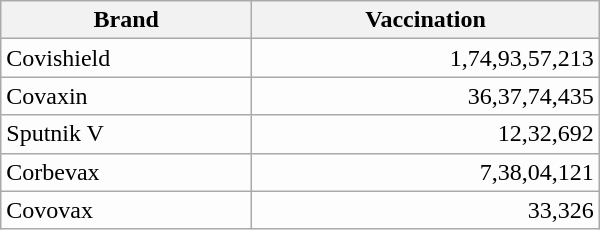<table class="wikitable plainrowheaders" style="background-color: #fdfdfd; border:1px solid #c0c0c0; width:400px">
<tr>
<th scope=col style="width:10em;">Brand</th>
<th scope=col>Vaccination</th>
</tr>
<tr>
<td scope=row>Covishield</td>
<td style="text-align:right">1,74,93,57,213</td>
</tr>
<tr>
<td scope=row>Covaxin</td>
<td style="text-align:right">36,37,74,435</td>
</tr>
<tr>
<td scope=row>Sputnik V</td>
<td style="text-align:right">12,32,692</td>
</tr>
<tr>
<td scope=row>Corbevax</td>
<td style="text-align:right">7,38,04,121</td>
</tr>
<tr>
<td scope=row>Covovax</td>
<td style="text-align:right">33,326</td>
</tr>
</table>
